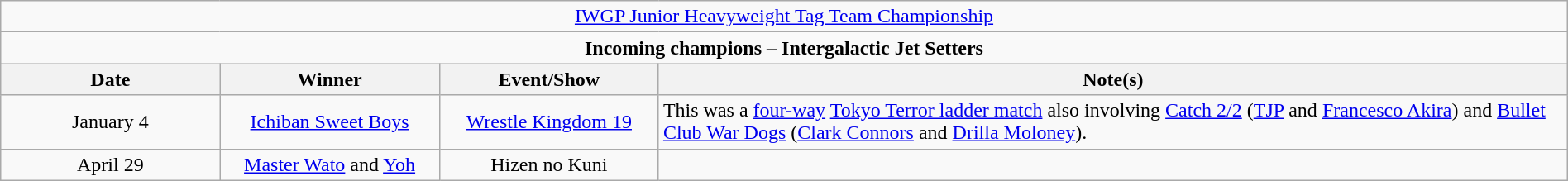<table class="wikitable" style="text-align:center; width:100%;">
<tr>
<td colspan="4" style="text-align: center;"><a href='#'>IWGP Junior Heavyweight Tag Team Championship</a></td>
</tr>
<tr>
<td colspan="4" style="text-align: center;"><strong>Incoming champions – Intergalactic Jet Setters </strong></td>
</tr>
<tr>
<th width=14%>Date</th>
<th width=14%>Winner</th>
<th width=14%>Event/Show</th>
<th width=58%>Note(s)</th>
</tr>
<tr>
<td>January 4</td>
<td><a href='#'>Ichiban Sweet Boys</a><br></td>
<td><a href='#'>Wrestle Kingdom 19</a></td>
<td align=left>This was a <a href='#'>four-way</a> <a href='#'>Tokyo Terror ladder match</a> also involving <a href='#'>Catch 2/2</a> (<a href='#'>TJP</a> and <a href='#'>Francesco Akira</a>) and <a href='#'>Bullet Club War Dogs</a> (<a href='#'>Clark Connors</a> and <a href='#'>Drilla Moloney</a>).</td>
</tr>
<tr>
<td>April 29</td>
<td><a href='#'>Master Wato</a> and <a href='#'>Yoh</a></td>
<td>Hizen no Kuni</td>
<td></td>
</tr>
</table>
